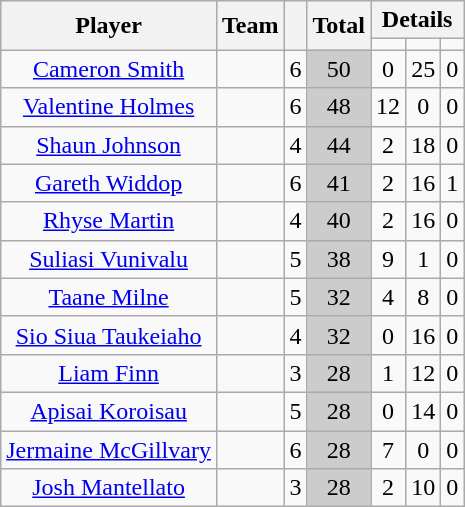<table class="wikitable" style="text-align:center">
<tr>
<th rowspan="2">Player</th>
<th rowspan="2">Team</th>
<th rowspan="2"></th>
<th rowspan="2">Total</th>
<th colspan="3">Details</th>
</tr>
<tr>
<td><strong></strong></td>
<td><strong></strong></td>
<td><strong></strong></td>
</tr>
<tr>
<td><a href='#'>Cameron Smith</a></td>
<td align=left></td>
<td>6</td>
<td style="background:#ccc">50</td>
<td>0</td>
<td>25</td>
<td>0</td>
</tr>
<tr>
<td><a href='#'>Valentine Holmes</a></td>
<td align=left></td>
<td>6</td>
<td style="background:#ccc">48</td>
<td>12</td>
<td>0</td>
<td>0</td>
</tr>
<tr>
<td><a href='#'>Shaun Johnson</a></td>
<td align=left></td>
<td>4</td>
<td style="background:#ccc">44</td>
<td>2</td>
<td>18</td>
<td>0</td>
</tr>
<tr>
<td><a href='#'>Gareth Widdop</a></td>
<td align=left></td>
<td>6</td>
<td style="background:#ccc">41</td>
<td>2</td>
<td>16</td>
<td>1</td>
</tr>
<tr>
<td><a href='#'>Rhyse Martin</a></td>
<td align=left></td>
<td>4</td>
<td style="background:#ccc">40</td>
<td>2</td>
<td>16</td>
<td>0</td>
</tr>
<tr>
<td><a href='#'>Suliasi Vunivalu</a></td>
<td align=left></td>
<td>5</td>
<td style="background:#ccc">38</td>
<td>9</td>
<td>1</td>
<td>0</td>
</tr>
<tr>
<td><a href='#'>Taane Milne</a></td>
<td align=left></td>
<td>5</td>
<td style="background:#ccc">32</td>
<td>4</td>
<td>8</td>
<td>0</td>
</tr>
<tr>
<td><a href='#'>Sio Siua Taukeiaho</a></td>
<td align=left></td>
<td>4</td>
<td style="background:#ccc">32</td>
<td>0</td>
<td>16</td>
<td>0</td>
</tr>
<tr>
<td><a href='#'>Liam Finn</a></td>
<td align=left></td>
<td>3</td>
<td style="background:#ccc">28</td>
<td>1</td>
<td>12</td>
<td>0</td>
</tr>
<tr>
<td><a href='#'>Apisai Koroisau</a></td>
<td align=left></td>
<td>5</td>
<td style="background:#ccc">28</td>
<td>0</td>
<td>14</td>
<td>0</td>
</tr>
<tr>
<td><a href='#'>Jermaine McGillvary</a></td>
<td align=left></td>
<td>6</td>
<td style="background:#ccc">28</td>
<td>7</td>
<td>0</td>
<td>0</td>
</tr>
<tr>
<td><a href='#'>Josh Mantellato</a></td>
<td align=left></td>
<td>3</td>
<td style="background:#ccc">28</td>
<td>2</td>
<td>10</td>
<td>0</td>
</tr>
</table>
